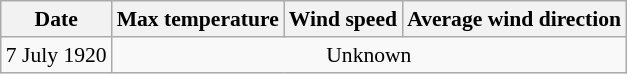<table class="wikitable" style="text-align:right; font-size:90%">
<tr>
<th>Date</th>
<th>Max temperature</th>
<th>Wind speed</th>
<th>Average wind direction</th>
</tr>
<tr>
<td>7 July 1920</td>
<td colspan=3 align=center>Unknown</td>
</tr>
</table>
